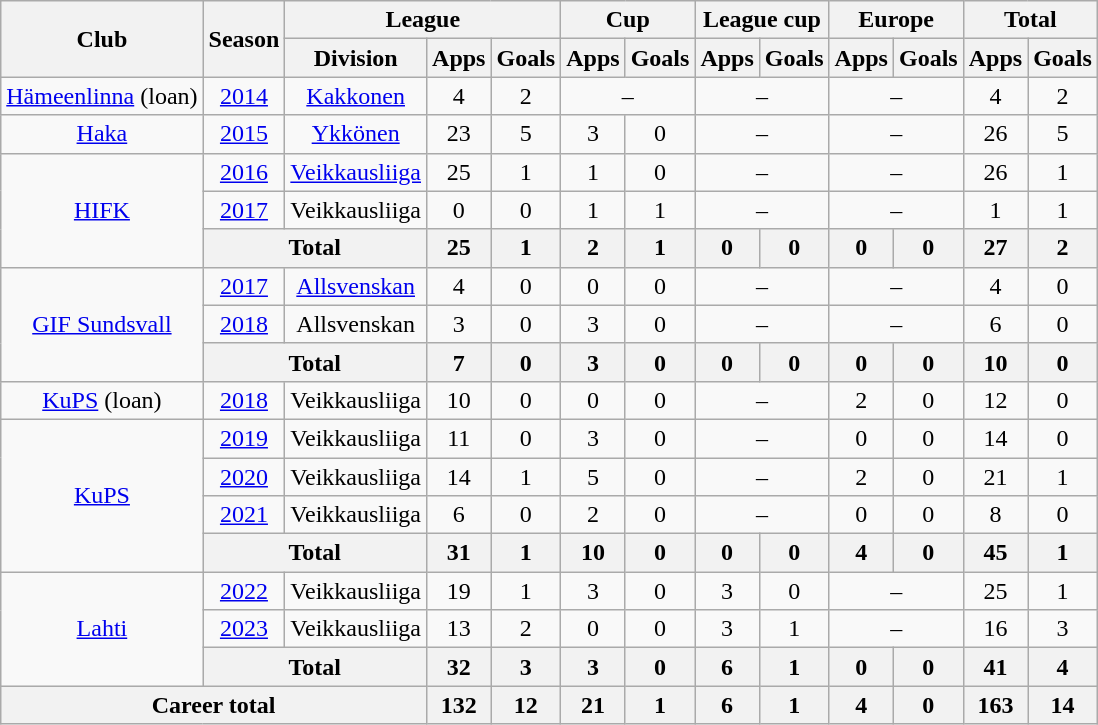<table class="wikitable" style="text-align:center">
<tr>
<th rowspan="2">Club</th>
<th rowspan="2">Season</th>
<th colspan="3">League</th>
<th colspan="2">Cup</th>
<th colspan="2">League cup</th>
<th colspan="2">Europe</th>
<th colspan="2">Total</th>
</tr>
<tr>
<th>Division</th>
<th>Apps</th>
<th>Goals</th>
<th>Apps</th>
<th>Goals</th>
<th>Apps</th>
<th>Goals</th>
<th>Apps</th>
<th>Goals</th>
<th>Apps</th>
<th>Goals</th>
</tr>
<tr>
<td><a href='#'>Hämeenlinna</a> (loan)</td>
<td><a href='#'>2014</a></td>
<td><a href='#'>Kakkonen</a></td>
<td>4</td>
<td>2</td>
<td colspan=2>–</td>
<td colspan=2>–</td>
<td colspan=2>–</td>
<td>4</td>
<td>2</td>
</tr>
<tr>
<td><a href='#'>Haka</a></td>
<td><a href='#'>2015</a></td>
<td><a href='#'>Ykkönen</a></td>
<td>23</td>
<td>5</td>
<td>3</td>
<td>0</td>
<td colspan=2>–</td>
<td colspan=2>–</td>
<td>26</td>
<td>5</td>
</tr>
<tr>
<td rowspan=3><a href='#'>HIFK</a></td>
<td><a href='#'>2016</a></td>
<td><a href='#'>Veikkausliiga</a></td>
<td>25</td>
<td>1</td>
<td>1</td>
<td>0</td>
<td colspan=2>–</td>
<td colspan=2>–</td>
<td>26</td>
<td>1</td>
</tr>
<tr>
<td><a href='#'>2017</a></td>
<td>Veikkausliiga</td>
<td>0</td>
<td>0</td>
<td>1</td>
<td>1</td>
<td colspan=2>–</td>
<td colspan=2>–</td>
<td>1</td>
<td>1</td>
</tr>
<tr>
<th colspan="2">Total</th>
<th>25</th>
<th>1</th>
<th>2</th>
<th>1</th>
<th>0</th>
<th>0</th>
<th>0</th>
<th>0</th>
<th>27</th>
<th>2</th>
</tr>
<tr>
<td rowspan=3><a href='#'>GIF Sundsvall</a></td>
<td><a href='#'>2017</a></td>
<td><a href='#'>Allsvenskan</a></td>
<td>4</td>
<td>0</td>
<td>0</td>
<td>0</td>
<td colspan=2>–</td>
<td colspan=2>–</td>
<td>4</td>
<td>0</td>
</tr>
<tr>
<td><a href='#'>2018</a></td>
<td>Allsvenskan</td>
<td>3</td>
<td>0</td>
<td>3</td>
<td>0</td>
<td colspan=2>–</td>
<td colspan=2>–</td>
<td>6</td>
<td>0</td>
</tr>
<tr>
<th colspan="2">Total</th>
<th>7</th>
<th>0</th>
<th>3</th>
<th>0</th>
<th>0</th>
<th>0</th>
<th>0</th>
<th>0</th>
<th>10</th>
<th>0</th>
</tr>
<tr>
<td><a href='#'>KuPS</a> (loan)</td>
<td><a href='#'>2018</a></td>
<td>Veikkausliiga</td>
<td>10</td>
<td>0</td>
<td>0</td>
<td>0</td>
<td colspan=2>–</td>
<td>2</td>
<td>0</td>
<td>12</td>
<td>0</td>
</tr>
<tr>
<td rowspan=4><a href='#'>KuPS</a></td>
<td><a href='#'>2019</a></td>
<td>Veikkausliiga</td>
<td>11</td>
<td>0</td>
<td>3</td>
<td>0</td>
<td colspan=2>–</td>
<td>0</td>
<td>0</td>
<td>14</td>
<td>0</td>
</tr>
<tr>
<td><a href='#'>2020</a></td>
<td>Veikkausliiga</td>
<td>14</td>
<td>1</td>
<td>5</td>
<td>0</td>
<td colspan=2>–</td>
<td>2</td>
<td>0</td>
<td>21</td>
<td>1</td>
</tr>
<tr>
<td><a href='#'>2021</a></td>
<td>Veikkausliiga</td>
<td>6</td>
<td>0</td>
<td>2</td>
<td>0</td>
<td colspan=2>–</td>
<td>0</td>
<td>0</td>
<td>8</td>
<td>0</td>
</tr>
<tr>
<th colspan="2">Total</th>
<th>31</th>
<th>1</th>
<th>10</th>
<th>0</th>
<th>0</th>
<th>0</th>
<th>4</th>
<th>0</th>
<th>45</th>
<th>1</th>
</tr>
<tr>
<td rowspan=3><a href='#'>Lahti</a></td>
<td><a href='#'>2022</a></td>
<td>Veikkausliiga</td>
<td>19</td>
<td>1</td>
<td>3</td>
<td>0</td>
<td>3</td>
<td>0</td>
<td colspan=2>–</td>
<td>25</td>
<td>1</td>
</tr>
<tr>
<td><a href='#'>2023</a></td>
<td>Veikkausliiga</td>
<td>13</td>
<td>2</td>
<td>0</td>
<td>0</td>
<td>3</td>
<td>1</td>
<td colspan=2>–</td>
<td>16</td>
<td>3</td>
</tr>
<tr>
<th colspan="2">Total</th>
<th>32</th>
<th>3</th>
<th>3</th>
<th>0</th>
<th>6</th>
<th>1</th>
<th>0</th>
<th>0</th>
<th>41</th>
<th>4</th>
</tr>
<tr>
<th colspan="3">Career total</th>
<th>132</th>
<th>12</th>
<th>21</th>
<th>1</th>
<th>6</th>
<th>1</th>
<th>4</th>
<th>0</th>
<th>163</th>
<th>14</th>
</tr>
</table>
